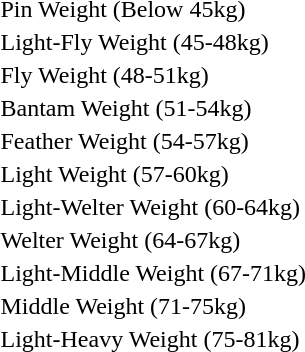<table>
<tr>
<td rowspan="2">Pin Weight (Below 45kg)</td>
<td rowspan="2"></td>
<td rowspan="2"></td>
<td></td>
</tr>
<tr>
<td></td>
</tr>
<tr>
<td rowspan="2">Light-Fly Weight (45-48kg)</td>
<td rowspan="2"></td>
<td rowspan="2"></td>
<td></td>
</tr>
<tr>
<td></td>
</tr>
<tr>
<td rowspan="2">Fly Weight (48-51kg)</td>
<td rowspan="2"></td>
<td rowspan="2"></td>
<td></td>
</tr>
<tr>
<td></td>
</tr>
<tr>
<td rowspan="2">Bantam Weight (51-54kg)</td>
<td rowspan="2"></td>
<td rowspan="2"></td>
<td></td>
</tr>
<tr>
<td></td>
</tr>
<tr>
<td rowspan="2">Feather Weight (54-57kg)</td>
<td rowspan="2"></td>
<td rowspan="2"></td>
<td></td>
</tr>
<tr>
<td></td>
</tr>
<tr>
<td rowspan="2">Light Weight (57-60kg)</td>
<td rowspan="2"></td>
<td rowspan="2"></td>
<td></td>
</tr>
<tr>
<td></td>
</tr>
<tr>
<td rowspan="2">Light-Welter Weight (60-64kg)</td>
<td rowspan="2"></td>
<td rowspan="2"></td>
<td></td>
</tr>
<tr>
<td></td>
</tr>
<tr>
<td rowspan="2">Welter Weight (64-67kg)</td>
<td rowspan="2"></td>
<td rowspan="2"></td>
<td></td>
</tr>
<tr>
<td></td>
</tr>
<tr>
<td rowspan="2">Light-Middle Weight (67-71kg)</td>
<td rowspan="2"></td>
<td rowspan="2"></td>
<td></td>
</tr>
<tr>
<td></td>
</tr>
<tr>
<td rowspan="2">Middle Weight (71-75kg)</td>
<td rowspan="2"></td>
<td rowspan="2"></td>
<td></td>
</tr>
<tr>
<td></td>
</tr>
<tr>
<td rowspan="2">Light-Heavy Weight (75-81kg)</td>
<td rowspan="2"></td>
<td rowspan="2"></td>
<td></td>
</tr>
<tr>
<td></td>
</tr>
</table>
